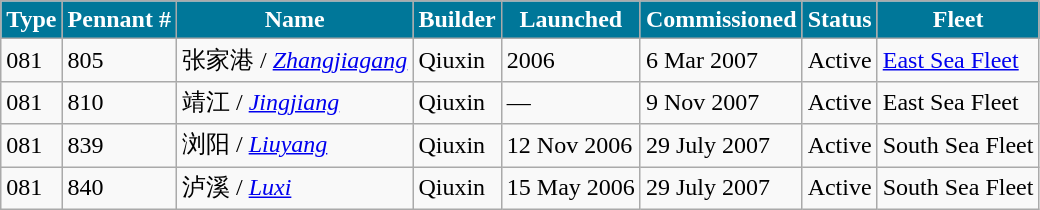<table class="wikitable">
<tr>
<th style="background:#079;color:#fff;">Type</th>
<th style="background:#079;color:#fff;">Pennant #</th>
<th style="background:#079;color:#fff;">Name</th>
<th style="background:#079;color:#fff;">Builder</th>
<th style="background:#079;color:#fff;">Launched</th>
<th style="background:#079;color:#fff;">Commissioned</th>
<th style="background:#079;color:#fff;">Status</th>
<th style="background:#079;color:#fff;">Fleet</th>
</tr>
<tr>
<td>081</td>
<td>805</td>
<td>张家港 / <em><a href='#'>Zhangjiagang</a></em></td>
<td>Qiuxin</td>
<td>2006</td>
<td>6 Mar 2007</td>
<td>Active</td>
<td><a href='#'>East Sea Fleet</a></td>
</tr>
<tr>
<td>081</td>
<td>810</td>
<td>靖江 / <em><a href='#'>Jingjiang</a></em></td>
<td>Qiuxin</td>
<td>―</td>
<td>9 Nov 2007</td>
<td>Active</td>
<td>East Sea Fleet</td>
</tr>
<tr>
<td>081</td>
<td>839</td>
<td>浏阳 / <em><a href='#'>Liuyang</a></em></td>
<td>Qiuxin</td>
<td>12 Nov 2006</td>
<td>29 July 2007</td>
<td>Active</td>
<td>South Sea Fleet</td>
</tr>
<tr>
<td>081</td>
<td>840</td>
<td>泸溪 / <em><a href='#'>Luxi</a></em></td>
<td>Qiuxin</td>
<td>15 May 2006</td>
<td>29 July 2007</td>
<td>Active</td>
<td>South Sea Fleet</td>
</tr>
</table>
